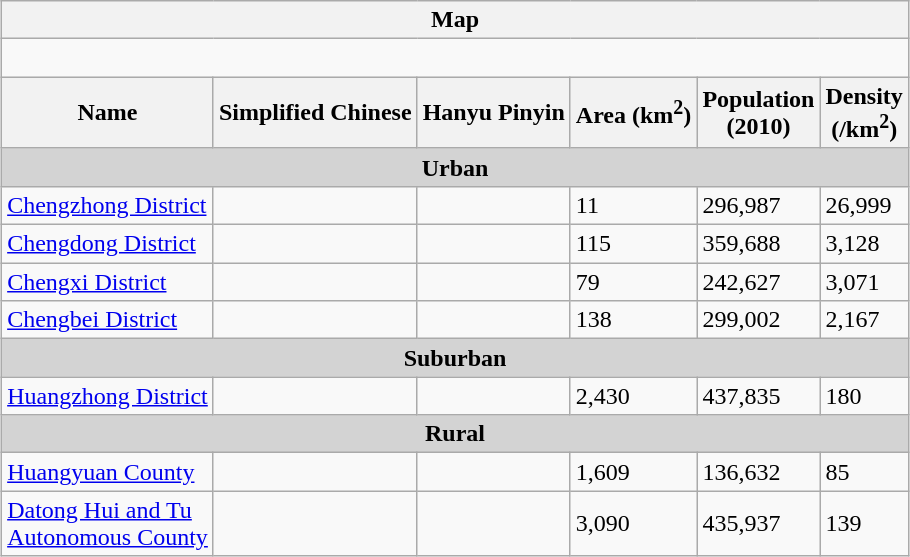<table class="wikitable"  style="font-size:100%; margin:auto;">
<tr>
<th colspan="6">Map</th>
</tr>
<tr>
<td colspan="6"><div><br> 








</div></td>
</tr>
<tr>
<th>Name</th>
<th>Simplified Chinese</th>
<th>Hanyu Pinyin</th>
<th>Area (km<sup>2</sup>)</th>
<th>Population<br>(2010)</th>
<th>Density<br>(/km<sup>2</sup>)</th>
</tr>
<tr>
<td colspan="8"  style="text-align:center; background:#d3d3d3;"><strong>Urban</strong></td>
</tr>
<tr>
<td><a href='#'>Chengzhong District</a></td>
<td></td>
<td></td>
<td>11</td>
<td>296,987</td>
<td>26,999</td>
</tr>
<tr>
<td><a href='#'>Chengdong District</a></td>
<td></td>
<td></td>
<td>115</td>
<td>359,688</td>
<td>3,128</td>
</tr>
<tr>
<td><a href='#'>Chengxi District</a></td>
<td></td>
<td></td>
<td>79</td>
<td>242,627</td>
<td>3,071</td>
</tr>
<tr>
<td><a href='#'>Chengbei District</a></td>
<td></td>
<td></td>
<td>138</td>
<td>299,002</td>
<td>2,167</td>
</tr>
<tr>
<td colspan="7"  style="text-align:center; background:#d3d3d3;"><strong>Suburban</strong></td>
</tr>
<tr>
<td><a href='#'>Huangzhong District</a></td>
<td></td>
<td></td>
<td>2,430</td>
<td>437,835</td>
<td>180</td>
</tr>
<tr>
<td colspan="7"  style="text-align:center; background:#d3d3d3;"><strong>Rural</strong></td>
</tr>
<tr>
<td><a href='#'>Huangyuan County</a></td>
<td></td>
<td></td>
<td>1,609</td>
<td>136,632</td>
<td>85</td>
</tr>
<tr>
<td><a href='#'>Datong Hui and Tu<br>Autonomous County</a></td>
<td></td>
<td></td>
<td>3,090</td>
<td>435,937</td>
<td>139</td>
</tr>
</table>
